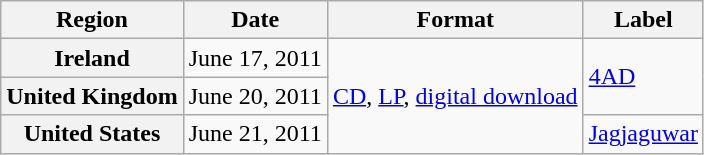<table class="wikitable plainrowheaders">
<tr>
<th scope="col">Region</th>
<th scope="col">Date</th>
<th scope="col">Format</th>
<th scope="col">Label</th>
</tr>
<tr>
<th scope="row">Ireland</th>
<td>June 17, 2011</td>
<td rowspan="3"><a href='#'>CD</a>, <a href='#'>LP</a>, <a href='#'>digital download</a></td>
<td rowspan="2"><a href='#'>4AD</a></td>
</tr>
<tr>
<th scope="row">United Kingdom</th>
<td>June 20, 2011</td>
</tr>
<tr>
<th scope="row">United States</th>
<td>June 21, 2011</td>
<td><a href='#'>Jagjaguwar</a></td>
</tr>
</table>
